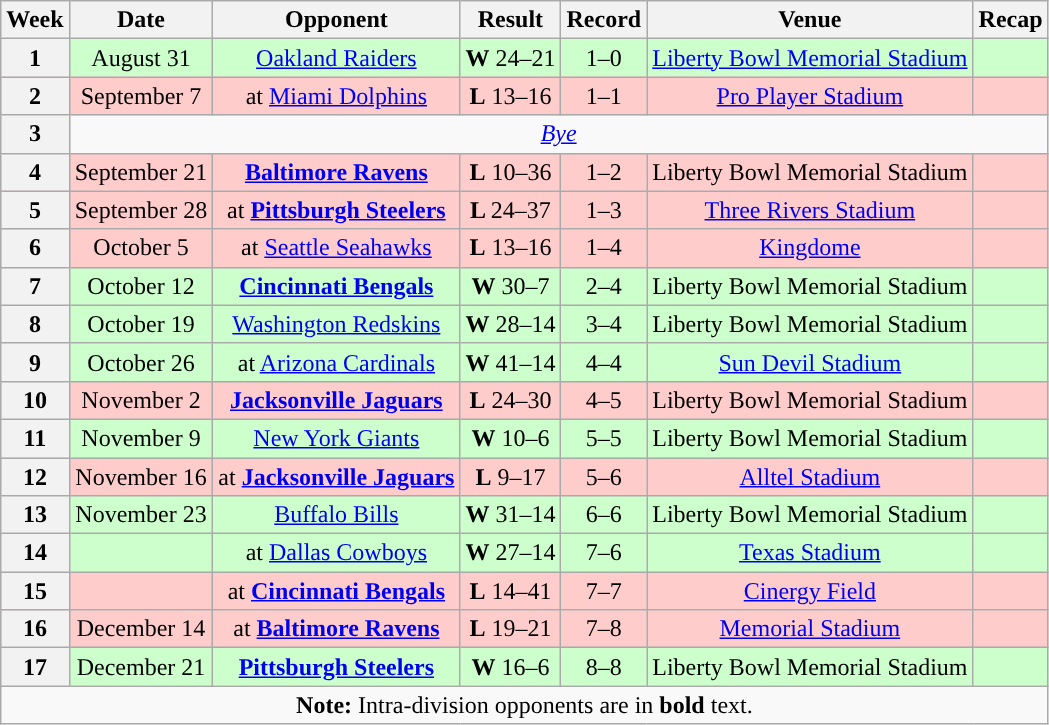<table class="wikitable" style="text-align:center">
<tr>
<th>Week</th>
<th>Date</th>
<th>Opponent</th>
<th>Result</th>
<th>Record</th>
<th>Venue</th>
<th>Recap</th>
</tr>
<tr style="background:#cfc">
<th>1</th>
<td>August 31</td>
<td><a href='#'>Oakland Raiders</a></td>
<td><strong>W</strong> 24–21 </td>
<td>1–0</td>
<td><a href='#'>Liberty Bowl Memorial Stadium</a></td>
<td></td>
</tr>
<tr style="background:#fcc">
<th>2</th>
<td>September 7</td>
<td>at <a href='#'>Miami Dolphins</a></td>
<td><strong>L</strong>  13–16 </td>
<td>1–1</td>
<td><a href='#'>Pro Player Stadium</a></td>
<td></td>
</tr>
<tr>
<th>3</th>
<td colspan=6 align="center"><em><a href='#'>Bye</a></em></td>
</tr>
<tr style="background:#fcc">
<th>4</th>
<td>September 21</td>
<td><strong><a href='#'>Baltimore Ravens</a></strong></td>
<td><strong>L</strong> 10–36</td>
<td>1–2</td>
<td>Liberty Bowl Memorial Stadium</td>
<td></td>
</tr>
<tr style="background:#fcc">
<th>5</th>
<td>September 28</td>
<td>at <strong><a href='#'>Pittsburgh Steelers</a></strong></td>
<td><strong>L </strong> 24–37</td>
<td>1–3</td>
<td><a href='#'>Three Rivers Stadium</a></td>
<td></td>
</tr>
<tr style="background:#fcc">
<th>6</th>
<td>October 5</td>
<td>at <a href='#'>Seattle Seahawks</a></td>
<td><strong>L</strong> 13–16</td>
<td>1–4</td>
<td><a href='#'>Kingdome</a></td>
<td></td>
</tr>
<tr style="background:#cfc">
<th>7</th>
<td>October 12</td>
<td><strong><a href='#'>Cincinnati Bengals</a></strong></td>
<td><strong>W</strong> 30–7</td>
<td>2–4</td>
<td>Liberty Bowl Memorial Stadium</td>
<td></td>
</tr>
<tr style="background:#cfc">
<th>8</th>
<td>October 19</td>
<td><a href='#'>Washington Redskins</a></td>
<td><strong>W</strong> 28–14</td>
<td>3–4</td>
<td>Liberty Bowl Memorial Stadium</td>
<td></td>
</tr>
<tr style="background:#cfc">
<th>9</th>
<td>October 26</td>
<td>at <a href='#'>Arizona Cardinals</a></td>
<td><strong>W</strong> 41–14</td>
<td>4–4</td>
<td><a href='#'>Sun Devil Stadium</a></td>
<td></td>
</tr>
<tr style="background:#fcc">
<th>10</th>
<td>November 2</td>
<td><strong><a href='#'>Jacksonville Jaguars</a></strong></td>
<td><strong>L</strong>  24–30</td>
<td>4–5</td>
<td>Liberty Bowl Memorial Stadium</td>
<td></td>
</tr>
<tr style="background:#cfc">
<th>11</th>
<td>November 9</td>
<td><a href='#'>New York Giants</a></td>
<td><strong>W</strong> 10–6</td>
<td>5–5</td>
<td>Liberty Bowl Memorial Stadium</td>
<td></td>
</tr>
<tr style="background:#fcc">
<th>12</th>
<td>November 16</td>
<td>at <strong><a href='#'>Jacksonville Jaguars</a></strong></td>
<td><strong>L</strong> 9–17</td>
<td>5–6</td>
<td><a href='#'>Alltel Stadium</a></td>
<td></td>
</tr>
<tr style="background:#cfc">
<th>13</th>
<td>November 23</td>
<td><a href='#'>Buffalo Bills</a></td>
<td><strong>W</strong> 31–14</td>
<td>6–6</td>
<td>Liberty Bowl Memorial Stadium</td>
<td></td>
</tr>
<tr style="background:#cfc">
<th>14</th>
<td></td>
<td>at <a href='#'>Dallas Cowboys</a></td>
<td><strong>W</strong> 27–14</td>
<td>7–6</td>
<td><a href='#'>Texas Stadium</a></td>
<td></td>
</tr>
<tr style="background:#fcc">
<th>15</th>
<td></td>
<td>at <strong><a href='#'>Cincinnati Bengals</a></strong></td>
<td><strong>L</strong> 14–41</td>
<td>7–7</td>
<td><a href='#'>Cinergy Field</a></td>
<td></td>
</tr>
<tr style="background:#fcc">
<th>16</th>
<td>December 14</td>
<td>at <strong><a href='#'> Baltimore Ravens</a></strong></td>
<td><strong>L</strong> 19–21</td>
<td>7–8</td>
<td><a href='#'>Memorial Stadium</a></td>
<td></td>
</tr>
<tr style="background:#cfc">
<th>17</th>
<td>December 21</td>
<td><strong><a href='#'>Pittsburgh Steelers</a></strong></td>
<td><strong>W</strong> 16–6</td>
<td>8–8</td>
<td>Liberty Bowl Memorial Stadium</td>
<td></td>
</tr>
<tr>
<td colspan="8"><strong>Note:</strong> Intra-division opponents are in <strong>bold</strong> text.</td>
</tr>
</table>
